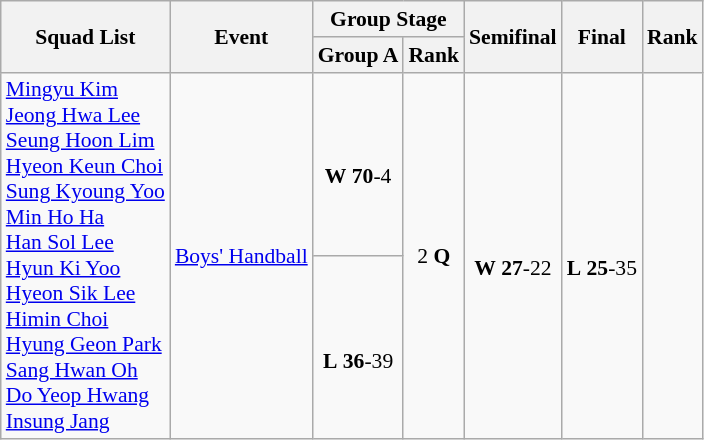<table class=wikitable style="font-size:90%">
<tr>
<th rowspan=2>Squad List</th>
<th rowspan=2>Event</th>
<th colspan=2>Group Stage</th>
<th rowspan=2>Semifinal</th>
<th rowspan=2>Final</th>
<th rowspan=2>Rank</th>
</tr>
<tr>
<th>Group A</th>
<th>Rank</th>
</tr>
<tr>
<td rowspan=2><a href='#'>Mingyu Kim</a><br><a href='#'>Jeong Hwa Lee</a><br><a href='#'>Seung Hoon Lim</a><br><a href='#'>Hyeon Keun Choi</a><br><a href='#'>Sung Kyoung Yoo</a><br><a href='#'>Min Ho Ha</a><br><a href='#'>Han Sol Lee</a><br><a href='#'>Hyun Ki Yoo</a><br><a href='#'>Hyeon Sik Lee</a><br><a href='#'>Himin Choi</a><br><a href='#'>Hyung Geon Park</a><br><a href='#'>Sang Hwan Oh</a><br><a href='#'>Do Yeop Hwang</a><br><a href='#'>Insung Jang</a></td>
<td rowspan=2><a href='#'>Boys' Handball</a></td>
<td align=center><br> <strong>W</strong> <strong>70</strong>-4</td>
<td rowspan=2 align=center>2 <strong>Q</strong></td>
<td rowspan=2 align=center><br> <strong>W</strong> <strong>27</strong>-22</td>
<td rowspan=2 align=center><br> <strong>L</strong> <strong>25</strong>-35</td>
<td rowspan=2 align=center></td>
</tr>
<tr>
<td align=center><br> <strong>L</strong> <strong>36</strong>-39</td>
</tr>
</table>
